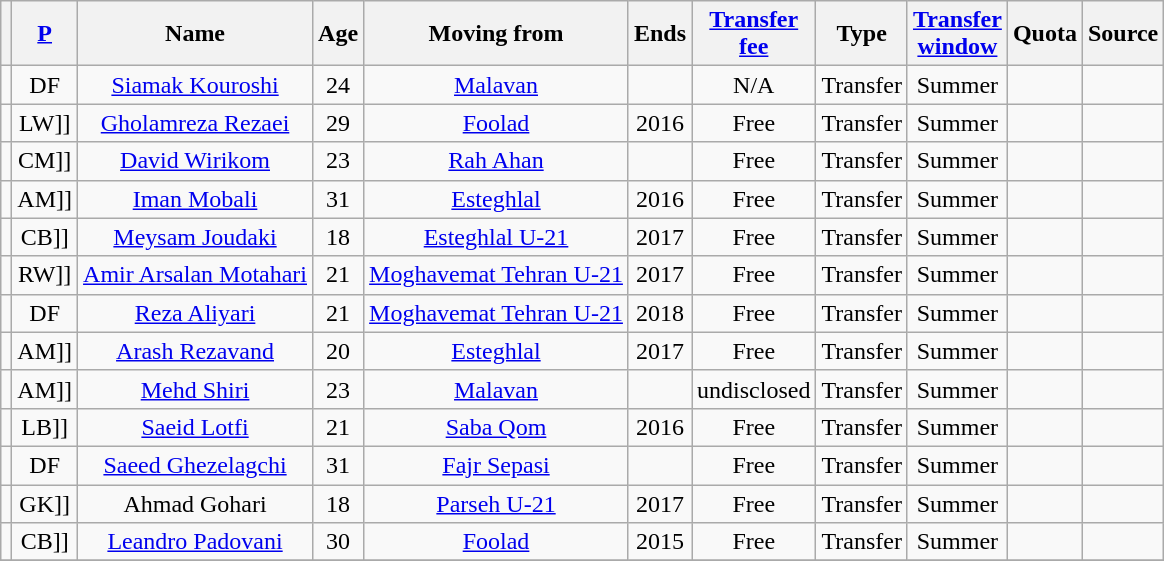<table class="wikitable sortable " style="text-align:center">
<tr>
<th></th>
<th><a href='#'>P</a></th>
<th>Name</th>
<th>Age</th>
<th>Moving from</th>
<th>Ends</th>
<th><a href='#'>Transfer<br>fee</a></th>
<th>Type</th>
<th><a href='#'>Transfer<br>window</a></th>
<th>Quota</th>
<th>Source</th>
</tr>
<tr>
<td></td>
<td>DF</td>
<td> <a href='#'>Siamak Kouroshi</a></td>
<td>24</td>
<td><a href='#'>Malavan</a></td>
<td></td>
<td>N/A</td>
<td>Transfer</td>
<td>Summer</td>
<td></td>
<td></td>
</tr>
<tr>
<td></td>
<td [[>LW]]</td>
<td> <a href='#'>Gholamreza Rezaei</a></td>
<td>29</td>
<td><a href='#'>Foolad</a></td>
<td>2016</td>
<td>Free</td>
<td>Transfer</td>
<td>Summer</td>
<td></td>
<td></td>
</tr>
<tr>
<td></td>
<td [[>CM]]</td>
<td> <a href='#'>David Wirikom</a></td>
<td>23</td>
<td><a href='#'>Rah Ahan</a></td>
<td></td>
<td>Free</td>
<td>Transfer</td>
<td>Summer</td>
<td></td>
<td></td>
</tr>
<tr>
<td></td>
<td [[>AM]]</td>
<td> <a href='#'>Iman Mobali</a></td>
<td>31</td>
<td><a href='#'>Esteghlal</a></td>
<td>2016</td>
<td>Free</td>
<td>Transfer</td>
<td>Summer</td>
<td></td>
<td></td>
</tr>
<tr>
<td></td>
<td [[>CB]]</td>
<td> <a href='#'>Meysam Joudaki</a></td>
<td>18</td>
<td><a href='#'>Esteghlal U-21</a></td>
<td>2017</td>
<td>Free</td>
<td>Transfer</td>
<td>Summer</td>
<td></td>
<td></td>
</tr>
<tr>
<td></td>
<td [[>RW]]</td>
<td> <a href='#'>Amir Arsalan Motahari</a></td>
<td>21</td>
<td><a href='#'>Moghavemat Tehran U-21</a></td>
<td>2017</td>
<td>Free</td>
<td>Transfer</td>
<td>Summer</td>
<td></td>
<td></td>
</tr>
<tr>
<td></td>
<td>DF</td>
<td> <a href='#'>Reza Aliyari</a></td>
<td>21</td>
<td><a href='#'>Moghavemat Tehran U-21</a></td>
<td>2018</td>
<td>Free</td>
<td>Transfer</td>
<td>Summer</td>
<td></td>
<td></td>
</tr>
<tr>
<td></td>
<td [[>AM]]</td>
<td> <a href='#'>Arash Rezavand</a></td>
<td>20</td>
<td><a href='#'>Esteghlal</a></td>
<td>2017</td>
<td>Free</td>
<td>Transfer</td>
<td>Summer</td>
<td></td>
<td></td>
</tr>
<tr>
<td></td>
<td [[>AM]]</td>
<td> <a href='#'>Mehd Shiri</a></td>
<td>23</td>
<td><a href='#'>Malavan</a></td>
<td></td>
<td>undisclosed</td>
<td>Transfer</td>
<td>Summer</td>
<td></td>
<td></td>
</tr>
<tr>
<td></td>
<td [[>LB]]</td>
<td> <a href='#'>Saeid Lotfi</a></td>
<td>21</td>
<td><a href='#'>Saba Qom</a></td>
<td>2016</td>
<td>Free</td>
<td>Transfer</td>
<td>Summer</td>
<td></td>
<td></td>
</tr>
<tr>
<td></td>
<td>DF</td>
<td> <a href='#'>Saeed Ghezelagchi</a></td>
<td>31</td>
<td><a href='#'>Fajr Sepasi</a></td>
<td></td>
<td>Free</td>
<td>Transfer</td>
<td>Summer</td>
<td></td>
<td></td>
</tr>
<tr>
<td></td>
<td [[>GK]]</td>
<td> Ahmad Gohari</td>
<td>18</td>
<td><a href='#'>Parseh U-21</a></td>
<td>2017</td>
<td>Free</td>
<td>Transfer</td>
<td>Summer</td>
<td></td>
<td></td>
</tr>
<tr>
<td></td>
<td [[>CB]]</td>
<td> <a href='#'>Leandro Padovani</a></td>
<td>30</td>
<td><a href='#'>Foolad</a></td>
<td>2015</td>
<td>Free</td>
<td>Transfer</td>
<td>Summer</td>
<td></td>
<td></td>
</tr>
<tr>
</tr>
</table>
